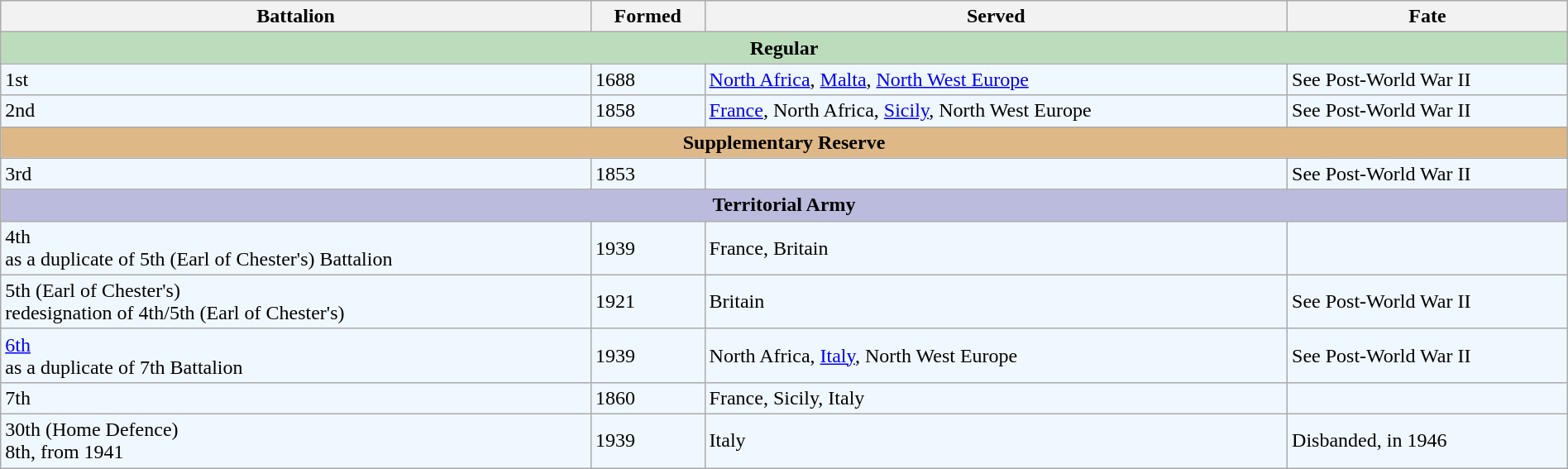<table class="wikitable" style="width:100%;">
<tr>
<th>Battalion</th>
<th>Formed</th>
<th>Served</th>
<th>Fate</th>
</tr>
<tr>
<th colspan="5" style="background:#bdb;">Regular</th>
</tr>
<tr style="background:#f0f8ff;">
<td>1st</td>
<td>1688</td>
<td><a href='#'>North Africa</a>, <a href='#'>Malta</a>, <a href='#'>North West Europe</a></td>
<td>See Post-World War II</td>
</tr>
<tr style="background:#f0f8ff;">
<td>2nd</td>
<td>1858</td>
<td><a href='#'>France</a>, North Africa, <a href='#'>Sicily</a>, North West Europe</td>
<td>See Post-World War II</td>
</tr>
<tr>
<th colspan="5" style="background:#deb887;">Supplementary Reserve</th>
</tr>
<tr style="background:#f0f8ff;">
<td>3rd</td>
<td>1853</td>
<td></td>
<td>See Post-World War II</td>
</tr>
<tr>
<th colspan="5" style="background:#bbd;">Territorial Army</th>
</tr>
<tr style="background:#f0f8ff;">
<td>4th<br>as a duplicate of 5th (Earl of Chester's) Battalion</td>
<td>1939</td>
<td>France, Britain</td>
<td></td>
</tr>
<tr style="background:#f0f8ff;">
<td>5th (Earl of Chester's)<br>redesignation of 4th/5th (Earl of Chester's)</td>
<td>1921</td>
<td>Britain</td>
<td>See Post-World War II</td>
</tr>
<tr style="background:#f0f8ff;">
<td><a href='#'>6th</a><br>as a duplicate of 7th Battalion</td>
<td>1939</td>
<td>North Africa, <a href='#'>Italy</a>, North West Europe</td>
<td>See Post-World War II</td>
</tr>
<tr style="background:#f0f8ff;">
<td>7th</td>
<td>1860</td>
<td>France, Sicily, Italy</td>
<td></td>
</tr>
<tr style="background:#f0f8ff;">
<td>30th (Home Defence)<br>8th, from 1941</td>
<td>1939</td>
<td>Italy</td>
<td>Disbanded, in 1946</td>
</tr>
</table>
